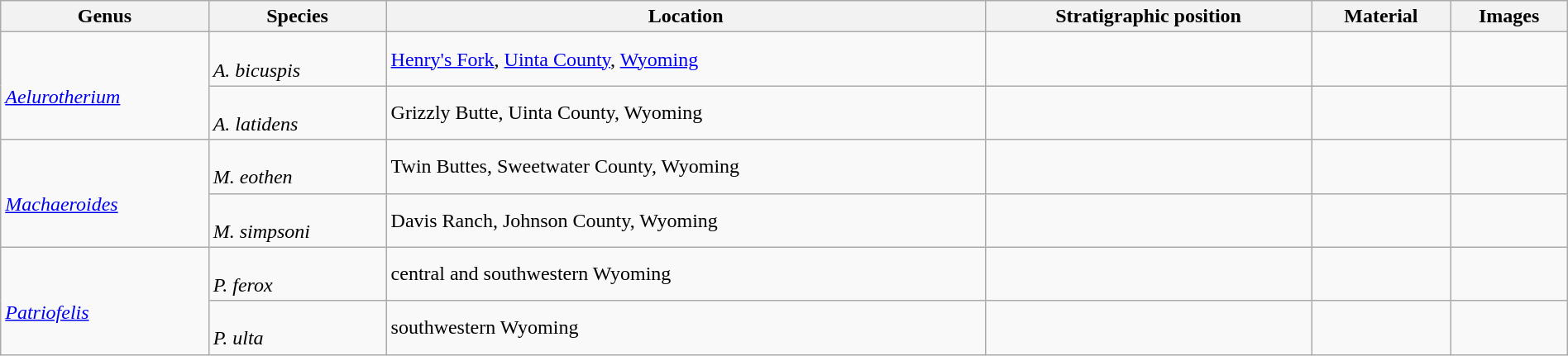<table class="wikitable sortable"  style="margin:auto; width:100%;">
<tr>
<th>Genus</th>
<th>Species</th>
<th>Location</th>
<th>Stratigraphic position</th>
<th>Material</th>
<th>Images</th>
</tr>
<tr>
<td rowspan=2><br><em><a href='#'>Aelurotherium</a></em></td>
<td><br><em>A. bicuspis</em></td>
<td><a href='#'>Henry's Fork</a>, <a href='#'>Uinta County</a>, <a href='#'>Wyoming</a></td>
<td></td>
<td></td>
<td></td>
</tr>
<tr>
<td><br><em>A. latidens</em></td>
<td>Grizzly Butte, Uinta County, Wyoming</td>
<td></td>
<td></td>
<td></td>
</tr>
<tr>
<td rowspan=2><br><em><a href='#'>Machaeroides</a></em></td>
<td><br><em>M. eothen</em></td>
<td>Twin Buttes, Sweetwater County, Wyoming</td>
<td></td>
<td></td>
<td></td>
</tr>
<tr>
<td><br><em>M. simpsoni</em></td>
<td>Davis Ranch, Johnson County, Wyoming</td>
<td></td>
<td></td>
<td></td>
</tr>
<tr>
<td rowspan=2><br><em><a href='#'>Patriofelis</a></em></td>
<td><br><em>P. ferox</em></td>
<td>central and southwestern Wyoming</td>
<td></td>
<td></td>
<td></td>
</tr>
<tr>
<td><br><em>P. ulta</em></td>
<td>southwestern Wyoming</td>
<td></td>
<td></td>
<td></td>
</tr>
</table>
